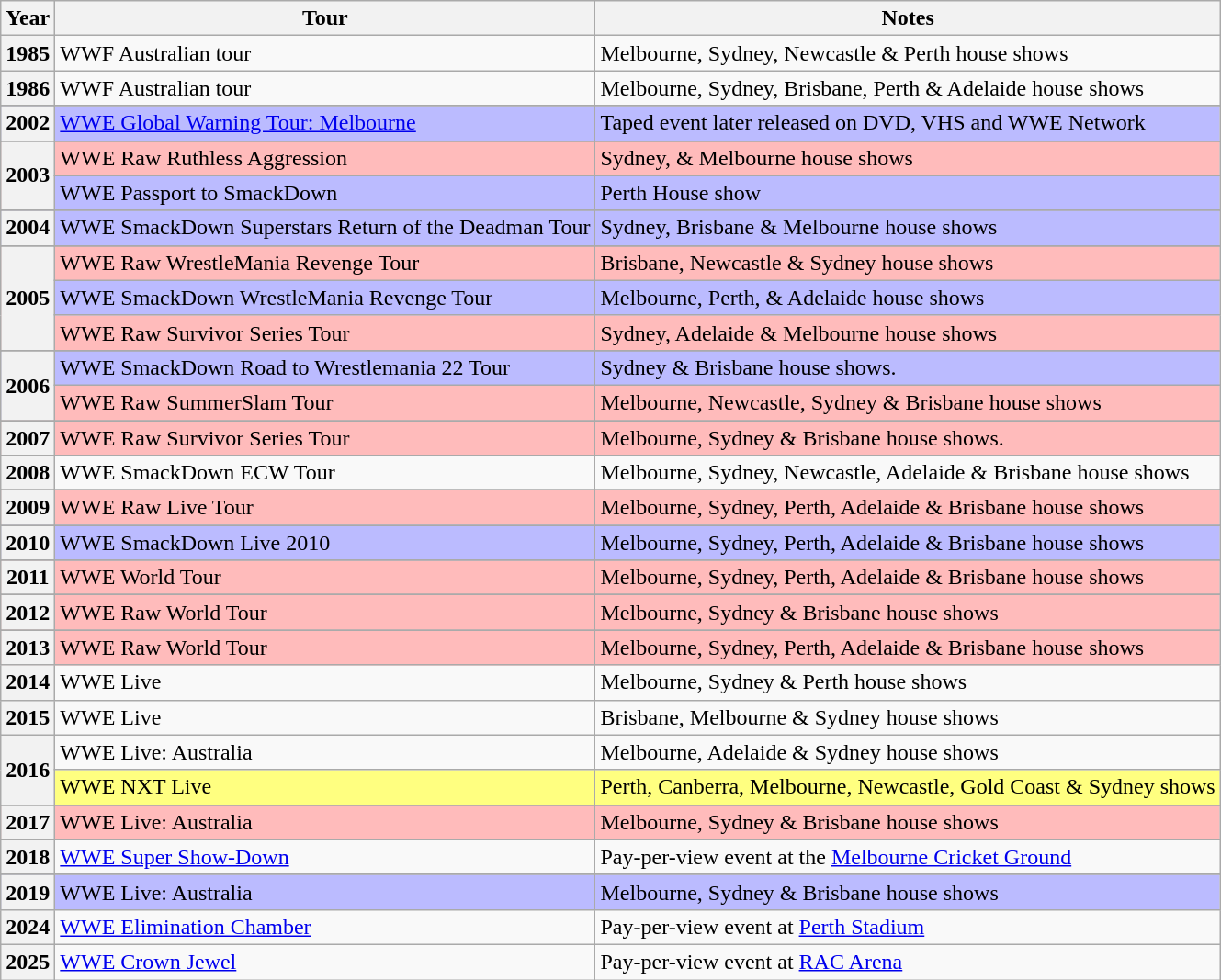<table class="wikitable" border="1">
<tr>
<th>Year</th>
<th>Tour</th>
<th>Notes</th>
</tr>
<tr>
<th>1985</th>
<td>WWF Australian tour</td>
<td>Melbourne, Sydney, Newcastle & Perth house shows</td>
</tr>
<tr>
<th>1986</th>
<td>WWF Australian tour</td>
<td>Melbourne, Sydney, Brisbane, Perth & Adelaide house shows</td>
</tr>
<tr>
</tr>
<tr style="background: #BBF;">
<th>2002</th>
<td><a href='#'>WWE Global Warning Tour: Melbourne</a></td>
<td>Taped event later released on DVD, VHS and WWE Network</td>
</tr>
<tr>
</tr>
<tr style="background: #FBB;">
<th rowspan="2">2003</th>
<td>WWE Raw Ruthless Aggression</td>
<td>Sydney, & Melbourne house shows</td>
</tr>
<tr style="background: #BBF;">
<td>WWE Passport to SmackDown</td>
<td>Perth House show</td>
</tr>
<tr>
</tr>
<tr style="background: #BBF;">
<th>2004</th>
<td>WWE SmackDown Superstars Return of the Deadman Tour</td>
<td>Sydney, Brisbane & Melbourne house shows</td>
</tr>
<tr>
</tr>
<tr style="background: #FBB;">
<th rowspan="3">2005</th>
<td>WWE Raw WrestleMania Revenge Tour</td>
<td>Brisbane, Newcastle & Sydney house shows</td>
</tr>
<tr style="background: #BBF;">
<td>WWE SmackDown WrestleMania Revenge Tour</td>
<td>Melbourne, Perth, & Adelaide house shows</td>
</tr>
<tr style="background: #FBB;">
<td>WWE Raw Survivor Series Tour</td>
<td>Sydney, Adelaide & Melbourne house shows</td>
</tr>
<tr>
</tr>
<tr style="background: #BBF;">
<th rowspan="2">2006</th>
<td>WWE SmackDown Road to Wrestlemania 22 Tour</td>
<td>Sydney & Brisbane house shows.</td>
</tr>
<tr style="background: #FBB;">
<td>WWE Raw SummerSlam Tour</td>
<td>Melbourne, Newcastle, Sydney & Brisbane house shows</td>
</tr>
<tr>
</tr>
<tr style="background: #FBB;">
<th>2007</th>
<td>WWE Raw Survivor Series Tour</td>
<td>Melbourne, Sydney & Brisbane house shows.</td>
</tr>
<tr>
<th>2008</th>
<td>WWE SmackDown ECW Tour</td>
<td>Melbourne, Sydney, Newcastle, Adelaide & Brisbane house shows</td>
</tr>
<tr>
</tr>
<tr style="background: #FBB;">
<th>2009</th>
<td>WWE Raw Live Tour</td>
<td>Melbourne, Sydney, Perth, Adelaide & Brisbane house shows</td>
</tr>
<tr>
</tr>
<tr style="background: #BBF;">
<th>2010</th>
<td>WWE SmackDown Live 2010</td>
<td>Melbourne, Sydney, Perth, Adelaide & Brisbane house shows</td>
</tr>
<tr>
</tr>
<tr style="background: #FBB;">
<th>2011</th>
<td>WWE World Tour</td>
<td>Melbourne, Sydney, Perth, Adelaide & Brisbane house shows</td>
</tr>
<tr>
</tr>
<tr style="background: #FBB;">
<th>2012</th>
<td>WWE Raw World Tour</td>
<td>Melbourne, Sydney & Brisbane house shows</td>
</tr>
<tr>
</tr>
<tr style="background: #FBB;">
<th>2013</th>
<td>WWE Raw World Tour</td>
<td>Melbourne, Sydney, Perth, Adelaide & Brisbane house shows</td>
</tr>
<tr>
<th>2014</th>
<td>WWE Live</td>
<td>Melbourne, Sydney & Perth house shows</td>
</tr>
<tr>
<th>2015</th>
<td>WWE Live</td>
<td>Brisbane, Melbourne & Sydney house shows</td>
</tr>
<tr>
<th rowspan="2">2016</th>
<td>WWE Live: Australia</td>
<td>Melbourne, Adelaide & Sydney house shows</td>
</tr>
<tr style="background: #FFFF80;">
<td>WWE NXT Live</td>
<td>Perth, Canberra, Melbourne, Newcastle, Gold Coast & Sydney shows</td>
</tr>
<tr>
</tr>
<tr style="background: #FBB;">
<th>2017</th>
<td>WWE Live: Australia</td>
<td>Melbourne, Sydney & Brisbane house shows</td>
</tr>
<tr>
<th>2018</th>
<td><a href='#'>WWE Super Show-Down</a></td>
<td>Pay-per-view event at the <a href='#'>Melbourne Cricket Ground</a></td>
</tr>
<tr>
</tr>
<tr style="background: #BBF;">
<th>2019</th>
<td>WWE Live: Australia</td>
<td>Melbourne, Sydney & Brisbane house shows</td>
</tr>
<tr>
<th>2024</th>
<td><a href='#'>WWE Elimination Chamber</a></td>
<td>Pay-per-view event at <a href='#'>Perth Stadium</a></td>
</tr>
<tr>
<th>2025</th>
<td><a href='#'>WWE Crown Jewel</a></td>
<td>Pay-per-view event at <a href='#'>RAC Arena</a></td>
</tr>
</table>
